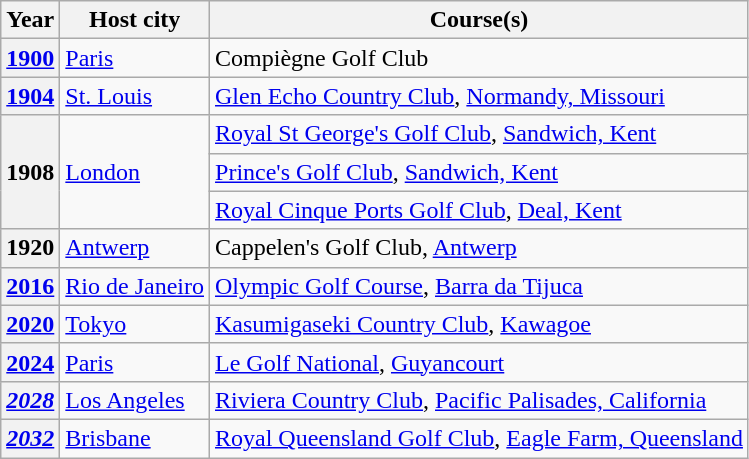<table class="wikitable">
<tr>
<th scope="col">Year</th>
<th scope="col">Host city</th>
<th scope="col">Course(s)</th>
</tr>
<tr>
<th scope="row"><a href='#'>1900</a></th>
<td> <a href='#'>Paris</a></td>
<td>Compiègne Golf Club</td>
</tr>
<tr>
<th scope="row"><a href='#'>1904</a></th>
<td> <a href='#'>St. Louis</a></td>
<td><a href='#'>Glen Echo Country Club</a>, <a href='#'>Normandy, Missouri</a></td>
</tr>
<tr>
<th scope="rowgroup" rowspan=3>1908</th>
<td rowspan=3> <a href='#'>London</a></td>
<td><a href='#'>Royal St George's Golf Club</a>, <a href='#'>Sandwich, Kent</a></td>
</tr>
<tr>
<td><a href='#'>Prince's Golf Club</a>, <a href='#'>Sandwich, Kent</a></td>
</tr>
<tr>
<td><a href='#'>Royal Cinque Ports Golf Club</a>, <a href='#'>Deal, Kent</a></td>
</tr>
<tr>
<th scope="row">1920</th>
<td> <a href='#'>Antwerp</a></td>
<td>Cappelen's Golf Club, <a href='#'>Antwerp</a></td>
</tr>
<tr>
<th scope="row"><a href='#'>2016</a></th>
<td> <a href='#'>Rio de Janeiro</a></td>
<td><a href='#'>Olympic Golf Course</a>, <a href='#'>Barra da Tijuca</a></td>
</tr>
<tr>
<th scope="row"><a href='#'>2020</a></th>
<td> <a href='#'>Tokyo</a></td>
<td><a href='#'>Kasumigaseki Country Club</a>, <a href='#'>Kawagoe</a></td>
</tr>
<tr>
<th scope="row"><a href='#'>2024</a></th>
<td> <a href='#'>Paris</a></td>
<td><a href='#'>Le Golf National</a>, <a href='#'>Guyancourt</a></td>
</tr>
<tr>
<th scope="row"><em><a href='#'>2028</a></em></th>
<td> <a href='#'>Los Angeles</a></td>
<td><a href='#'>Riviera Country Club</a>, <a href='#'>Pacific Palisades, California</a></td>
</tr>
<tr>
<th scope="row"><em><a href='#'>2032</a></em></th>
<td> <a href='#'>Brisbane</a></td>
<td><a href='#'>Royal Queensland Golf Club</a>, <a href='#'>Eagle Farm, Queensland</a></td>
</tr>
</table>
